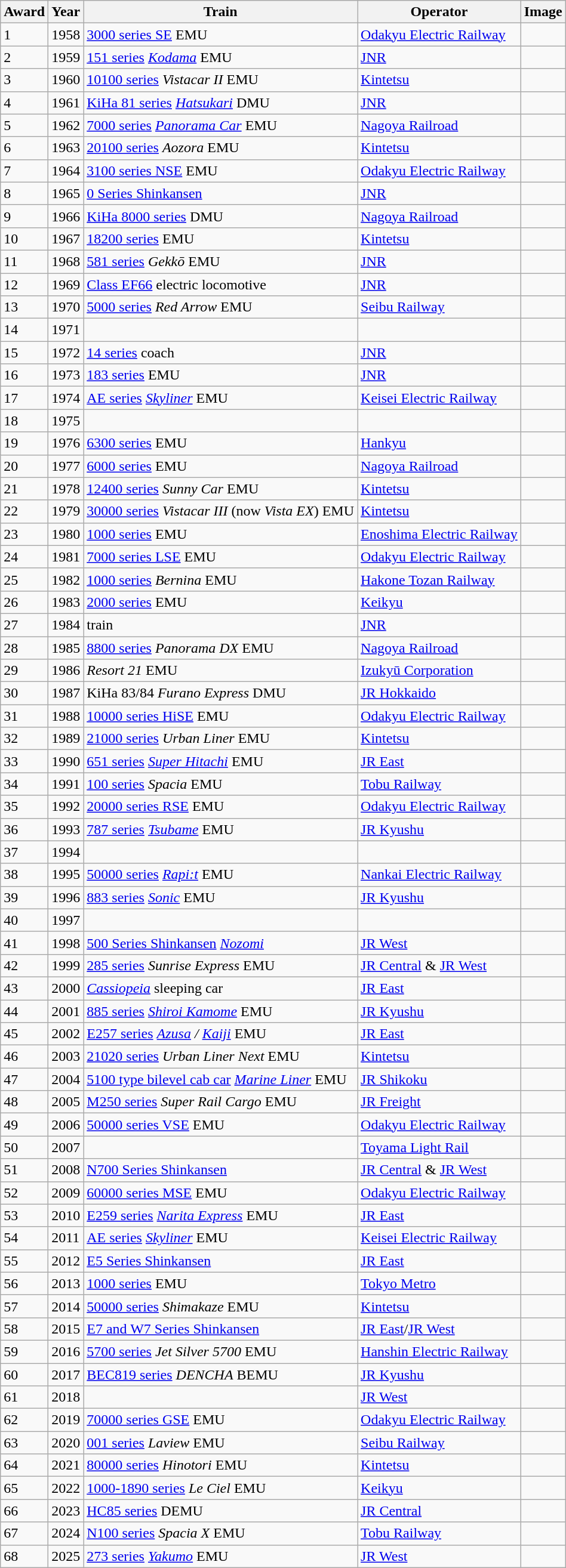<table class="wikitable">
<tr>
<th>Award</th>
<th>Year</th>
<th>Train</th>
<th>Operator</th>
<th>Image</th>
</tr>
<tr>
<td>1</td>
<td>1958</td>
<td><a href='#'>3000 series SE</a> EMU</td>
<td><a href='#'>Odakyu Electric Railway</a></td>
<td></td>
</tr>
<tr>
<td>2</td>
<td>1959</td>
<td><a href='#'>151 series</a> <em><a href='#'>Kodama</a></em> EMU</td>
<td><a href='#'>JNR</a></td>
<td></td>
</tr>
<tr>
<td>3</td>
<td>1960</td>
<td><a href='#'>10100 series</a> <em>Vistacar II</em> EMU</td>
<td><a href='#'>Kintetsu</a></td>
<td></td>
</tr>
<tr>
<td>4</td>
<td>1961</td>
<td><a href='#'>KiHa 81 series</a> <em><a href='#'>Hatsukari</a></em> DMU</td>
<td><a href='#'>JNR</a></td>
<td></td>
</tr>
<tr>
<td>5</td>
<td>1962</td>
<td><a href='#'>7000 series</a> <em><a href='#'>Panorama Car</a></em> EMU</td>
<td><a href='#'>Nagoya Railroad</a></td>
<td></td>
</tr>
<tr>
<td>6</td>
<td>1963</td>
<td><a href='#'>20100 series</a> <em>Aozora</em> EMU</td>
<td><a href='#'>Kintetsu</a></td>
<td></td>
</tr>
<tr>
<td>7</td>
<td>1964</td>
<td><a href='#'>3100 series NSE</a> EMU</td>
<td><a href='#'>Odakyu Electric Railway</a></td>
<td></td>
</tr>
<tr>
<td>8</td>
<td>1965</td>
<td><a href='#'>0 Series Shinkansen</a></td>
<td><a href='#'>JNR</a></td>
<td></td>
</tr>
<tr>
<td>9</td>
<td>1966</td>
<td><a href='#'>KiHa 8000 series</a> DMU</td>
<td><a href='#'>Nagoya Railroad</a></td>
<td></td>
</tr>
<tr>
<td>10</td>
<td>1967</td>
<td><a href='#'>18200 series</a> EMU</td>
<td><a href='#'>Kintetsu</a></td>
<td></td>
</tr>
<tr>
<td>11</td>
<td>1968</td>
<td><a href='#'>581 series</a> <em>Gekkō</em> EMU</td>
<td><a href='#'>JNR</a></td>
<td></td>
</tr>
<tr>
<td>12</td>
<td>1969</td>
<td><a href='#'>Class EF66</a> electric locomotive</td>
<td><a href='#'>JNR</a></td>
<td></td>
</tr>
<tr>
<td>13</td>
<td>1970</td>
<td><a href='#'>5000 series</a> <em>Red Arrow</em> EMU</td>
<td><a href='#'>Seibu Railway</a></td>
<td></td>
</tr>
<tr>
<td>14</td>
<td>1971</td>
<td></td>
<td></td>
<td></td>
</tr>
<tr>
<td>15</td>
<td>1972</td>
<td><a href='#'>14 series</a> coach</td>
<td><a href='#'>JNR</a></td>
<td></td>
</tr>
<tr>
<td>16</td>
<td>1973</td>
<td><a href='#'>183 series</a> EMU</td>
<td><a href='#'>JNR</a></td>
<td></td>
</tr>
<tr>
<td>17</td>
<td>1974</td>
<td><a href='#'>AE series</a> <em><a href='#'>Skyliner</a></em> EMU</td>
<td><a href='#'>Keisei Electric Railway</a></td>
<td></td>
</tr>
<tr>
<td>18</td>
<td>1975</td>
<td></td>
<td></td>
<td></td>
</tr>
<tr>
<td>19</td>
<td>1976</td>
<td><a href='#'>6300 series</a> EMU</td>
<td><a href='#'>Hankyu</a></td>
<td></td>
</tr>
<tr>
<td>20</td>
<td>1977</td>
<td><a href='#'>6000 series</a> EMU</td>
<td><a href='#'>Nagoya Railroad</a></td>
<td></td>
</tr>
<tr>
<td>21</td>
<td>1978</td>
<td><a href='#'>12400 series</a> <em>Sunny Car</em> EMU</td>
<td><a href='#'>Kintetsu</a></td>
<td></td>
</tr>
<tr>
<td>22</td>
<td>1979</td>
<td><a href='#'>30000 series</a> <em>Vistacar III</em> (now <em>Vista EX</em>) EMU</td>
<td><a href='#'>Kintetsu</a></td>
<td></td>
</tr>
<tr>
<td>23</td>
<td>1980</td>
<td><a href='#'>1000 series</a> EMU</td>
<td><a href='#'>Enoshima Electric Railway</a></td>
<td></td>
</tr>
<tr>
<td>24</td>
<td>1981</td>
<td><a href='#'>7000 series LSE</a> EMU</td>
<td><a href='#'>Odakyu Electric Railway</a></td>
<td></td>
</tr>
<tr>
<td>25</td>
<td>1982</td>
<td><a href='#'>1000 series</a> <em>Bernina</em> EMU</td>
<td><a href='#'>Hakone Tozan Railway</a></td>
<td></td>
</tr>
<tr>
<td>26</td>
<td>1983</td>
<td><a href='#'>2000 series</a> EMU</td>
<td><a href='#'>Keikyu</a></td>
<td></td>
</tr>
<tr>
<td>27</td>
<td>1984</td>
<td> <em></em> train</td>
<td><a href='#'>JNR</a></td>
<td></td>
</tr>
<tr>
<td>28</td>
<td>1985</td>
<td><a href='#'>8800 series</a> <em>Panorama DX</em> EMU</td>
<td><a href='#'>Nagoya Railroad</a></td>
<td></td>
</tr>
<tr>
<td>29</td>
<td>1986</td>
<td> <em>Resort 21</em> EMU</td>
<td><a href='#'>Izukyū Corporation</a></td>
<td></td>
</tr>
<tr>
<td>30</td>
<td>1987</td>
<td>KiHa 83/84 <em>Furano Express</em> DMU</td>
<td><a href='#'>JR Hokkaido</a></td>
<td></td>
</tr>
<tr>
<td>31</td>
<td>1988</td>
<td><a href='#'>10000 series HiSE</a> EMU</td>
<td><a href='#'>Odakyu Electric Railway</a></td>
<td></td>
</tr>
<tr>
<td>32</td>
<td>1989</td>
<td><a href='#'>21000 series</a> <em>Urban Liner</em> EMU</td>
<td><a href='#'>Kintetsu</a></td>
<td></td>
</tr>
<tr>
<td>33</td>
<td>1990</td>
<td><a href='#'>651 series</a> <em><a href='#'>Super Hitachi</a></em> EMU</td>
<td><a href='#'>JR East</a></td>
<td></td>
</tr>
<tr>
<td>34</td>
<td>1991</td>
<td><a href='#'>100 series</a> <em>Spacia</em> EMU</td>
<td><a href='#'>Tobu Railway</a></td>
<td></td>
</tr>
<tr>
<td>35</td>
<td>1992</td>
<td><a href='#'>20000 series RSE</a> EMU</td>
<td><a href='#'>Odakyu Electric Railway</a></td>
<td></td>
</tr>
<tr>
<td>36</td>
<td>1993</td>
<td><a href='#'>787 series</a> <em><a href='#'>Tsubame</a></em> EMU</td>
<td><a href='#'>JR Kyushu</a></td>
<td></td>
</tr>
<tr>
<td>37</td>
<td>1994</td>
<td></td>
<td></td>
<td></td>
</tr>
<tr>
<td>38</td>
<td>1995</td>
<td><a href='#'>50000 series</a> <em><a href='#'>Rapi:t</a></em> EMU</td>
<td><a href='#'>Nankai Electric Railway</a></td>
<td></td>
</tr>
<tr>
<td>39</td>
<td>1996</td>
<td><a href='#'>883 series</a> <em><a href='#'>Sonic</a></em> EMU</td>
<td><a href='#'>JR Kyushu</a></td>
<td></td>
</tr>
<tr>
<td>40</td>
<td>1997</td>
<td></td>
<td></td>
<td></td>
</tr>
<tr>
<td>41</td>
<td>1998</td>
<td><a href='#'>500 Series Shinkansen</a> <em><a href='#'>Nozomi</a></em></td>
<td><a href='#'>JR West</a></td>
<td></td>
</tr>
<tr>
<td>42</td>
<td>1999</td>
<td><a href='#'>285 series</a> <em>Sunrise Express</em> EMU</td>
<td><a href='#'>JR Central</a> & <a href='#'>JR West</a></td>
<td></td>
</tr>
<tr>
<td>43</td>
<td>2000</td>
<td> <em><a href='#'>Cassiopeia</a></em> sleeping car</td>
<td><a href='#'>JR East</a></td>
<td></td>
</tr>
<tr>
<td>44</td>
<td>2001</td>
<td><a href='#'>885 series</a> <em><a href='#'>Shiroi Kamome</a></em> EMU</td>
<td><a href='#'>JR Kyushu</a></td>
<td></td>
</tr>
<tr>
<td>45</td>
<td>2002</td>
<td><a href='#'>E257 series</a> <em><a href='#'>Azusa</a> / <a href='#'>Kaiji</a></em> EMU</td>
<td><a href='#'>JR East</a></td>
<td></td>
</tr>
<tr>
<td>46</td>
<td>2003</td>
<td><a href='#'>21020 series</a> <em>Urban Liner Next</em> EMU</td>
<td><a href='#'>Kintetsu</a></td>
<td></td>
</tr>
<tr>
<td>47</td>
<td>2004</td>
<td><a href='#'>5100 type bilevel cab car</a> <em><a href='#'>Marine Liner</a></em> EMU</td>
<td><a href='#'>JR Shikoku</a></td>
<td></td>
</tr>
<tr>
<td>48</td>
<td>2005</td>
<td><a href='#'>M250 series</a> <em>Super Rail Cargo</em> EMU</td>
<td><a href='#'>JR Freight</a></td>
<td></td>
</tr>
<tr>
<td>49</td>
<td>2006</td>
<td><a href='#'>50000 series VSE</a> EMU</td>
<td><a href='#'>Odakyu Electric Railway</a></td>
<td></td>
</tr>
<tr>
<td>50</td>
<td>2007</td>
<td></td>
<td><a href='#'>Toyama Light Rail</a></td>
<td></td>
</tr>
<tr>
<td>51</td>
<td>2008</td>
<td><a href='#'>N700 Series Shinkansen</a></td>
<td><a href='#'>JR Central</a> & <a href='#'>JR West</a></td>
<td></td>
</tr>
<tr>
<td>52</td>
<td>2009</td>
<td><a href='#'>60000 series MSE</a> EMU</td>
<td><a href='#'>Odakyu Electric Railway</a></td>
<td></td>
</tr>
<tr>
<td>53</td>
<td>2010</td>
<td><a href='#'>E259 series</a> <em><a href='#'>Narita Express</a></em> EMU</td>
<td><a href='#'>JR East</a></td>
<td></td>
</tr>
<tr>
<td>54</td>
<td>2011</td>
<td><a href='#'>AE series</a> <em><a href='#'>Skyliner</a></em> EMU</td>
<td><a href='#'>Keisei Electric Railway</a></td>
<td></td>
</tr>
<tr>
<td>55</td>
<td>2012</td>
<td><a href='#'>E5 Series Shinkansen</a></td>
<td><a href='#'>JR East</a></td>
<td></td>
</tr>
<tr>
<td>56</td>
<td>2013</td>
<td><a href='#'>1000 series</a> EMU</td>
<td><a href='#'>Tokyo Metro</a></td>
<td></td>
</tr>
<tr>
<td>57</td>
<td>2014</td>
<td><a href='#'>50000 series</a> <em>Shimakaze</em> EMU</td>
<td><a href='#'>Kintetsu</a></td>
<td></td>
</tr>
<tr>
<td>58</td>
<td>2015</td>
<td><a href='#'>E7 and W7 Series Shinkansen</a></td>
<td><a href='#'>JR East</a>/<a href='#'>JR West</a></td>
<td></td>
</tr>
<tr>
<td>59</td>
<td>2016</td>
<td><a href='#'>5700 series</a> <em>Jet Silver 5700</em> EMU</td>
<td><a href='#'>Hanshin Electric Railway</a></td>
<td></td>
</tr>
<tr>
<td>60</td>
<td>2017</td>
<td><a href='#'>BEC819 series</a> <em>DENCHA</em> BEMU</td>
<td><a href='#'>JR Kyushu</a></td>
<td></td>
</tr>
<tr>
<td>61</td>
<td>2018</td>
<td></td>
<td><a href='#'>JR West</a></td>
<td></td>
</tr>
<tr>
<td>62</td>
<td>2019</td>
<td><a href='#'>70000 series GSE</a> EMU</td>
<td><a href='#'>Odakyu Electric Railway</a></td>
<td></td>
</tr>
<tr>
<td>63</td>
<td>2020</td>
<td><a href='#'>001 series</a> <em>Laview</em> EMU</td>
<td><a href='#'>Seibu Railway</a></td>
<td></td>
</tr>
<tr>
<td>64</td>
<td>2021</td>
<td><a href='#'>80000 series</a> <em>Hinotori</em> EMU</td>
<td><a href='#'>Kintetsu</a></td>
<td></td>
</tr>
<tr>
<td>65</td>
<td>2022</td>
<td><a href='#'>1000-1890 series</a> <em>Le Ciel</em> EMU</td>
<td><a href='#'>Keikyu</a></td>
<td></td>
</tr>
<tr>
<td>66</td>
<td>2023</td>
<td><a href='#'>HC85 series</a> DEMU</td>
<td><a href='#'>JR Central</a></td>
<td></td>
</tr>
<tr>
<td>67</td>
<td>2024</td>
<td><a href='#'>N100 series</a> <em>Spacia X</em> EMU</td>
<td><a href='#'>Tobu Railway</a></td>
<td></td>
</tr>
<tr>
<td>68</td>
<td>2025</td>
<td><a href='#'>273 series</a> <em><a href='#'>Yakumo</a></em> EMU</td>
<td><a href='#'>JR West</a></td>
<td></td>
</tr>
</table>
